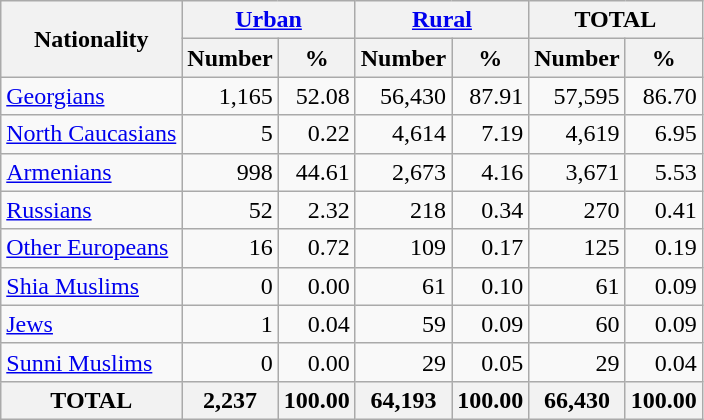<table class="wikitable sortable">
<tr>
<th rowspan="2">Nationality</th>
<th colspan="2"><a href='#'>Urban</a></th>
<th colspan="2"><a href='#'>Rural</a></th>
<th colspan="2">TOTAL</th>
</tr>
<tr>
<th>Number</th>
<th>%</th>
<th>Number</th>
<th>%</th>
<th>Number</th>
<th>%</th>
</tr>
<tr>
<td><a href='#'>Georgians</a></td>
<td align="right">1,165</td>
<td align="right">52.08</td>
<td align="right">56,430</td>
<td align="right">87.91</td>
<td align="right">57,595</td>
<td align="right">86.70</td>
</tr>
<tr>
<td><a href='#'>North Caucasians</a></td>
<td align="right">5</td>
<td align="right">0.22</td>
<td align="right">4,614</td>
<td align="right">7.19</td>
<td align="right">4,619</td>
<td align="right">6.95</td>
</tr>
<tr>
<td><a href='#'>Armenians</a></td>
<td align="right">998</td>
<td align="right">44.61</td>
<td align="right">2,673</td>
<td align="right">4.16</td>
<td align="right">3,671</td>
<td align="right">5.53</td>
</tr>
<tr>
<td><a href='#'>Russians</a></td>
<td align="right">52</td>
<td align="right">2.32</td>
<td align="right">218</td>
<td align="right">0.34</td>
<td align="right">270</td>
<td align="right">0.41</td>
</tr>
<tr>
<td><a href='#'>Other Europeans</a></td>
<td align="right">16</td>
<td align="right">0.72</td>
<td align="right">109</td>
<td align="right">0.17</td>
<td align="right">125</td>
<td align="right">0.19</td>
</tr>
<tr>
<td><a href='#'>Shia Muslims</a></td>
<td align="right">0</td>
<td align="right">0.00</td>
<td align="right">61</td>
<td align="right">0.10</td>
<td align="right">61</td>
<td align="right">0.09</td>
</tr>
<tr>
<td><a href='#'>Jews</a></td>
<td align="right">1</td>
<td align="right">0.04</td>
<td align="right">59</td>
<td align="right">0.09</td>
<td align="right">60</td>
<td align="right">0.09</td>
</tr>
<tr>
<td><a href='#'>Sunni Muslims</a></td>
<td align="right">0</td>
<td align="right">0.00</td>
<td align="right">29</td>
<td align="right">0.05</td>
<td align="right">29</td>
<td align="right">0.04</td>
</tr>
<tr>
<th>TOTAL</th>
<th>2,237</th>
<th>100.00</th>
<th>64,193</th>
<th>100.00</th>
<th><strong>66,430</strong></th>
<th>100.00</th>
</tr>
</table>
